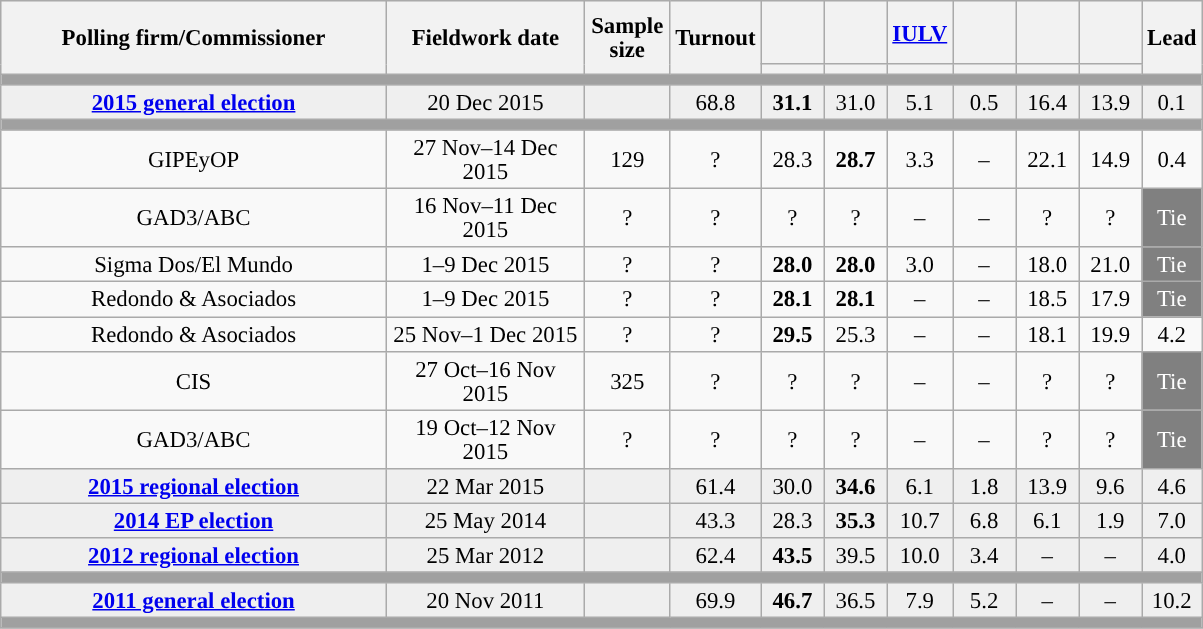<table class="wikitable collapsible collapsed" style="text-align:center; font-size:95%; line-height:16px;">
<tr style="height:42px; background-color:#E9E9E9">
<th style="width:250px;" rowspan="2">Polling firm/Commissioner</th>
<th style="width:125px;" rowspan="2">Fieldwork date</th>
<th style="width:50px;" rowspan="2">Sample size</th>
<th style="width:45px;" rowspan="2">Turnout</th>
<th style="width:35px;"></th>
<th style="width:35px;"></th>
<th style="width:35px;"><a href='#'>IULV</a></th>
<th style="width:35px;"></th>
<th style="width:35px;"></th>
<th style="width:35px;"></th>
<th style="width:30px;" rowspan="2">Lead</th>
</tr>
<tr>
<th style="color:inherit;background:"></th>
<th style="color:inherit;background:"></th>
<th style="color:inherit;background:"></th>
<th style="color:inherit;background:"></th>
<th style="color:inherit;background:"></th>
<th style="color:inherit;background:"></th>
</tr>
<tr>
<td colspan="11" style="background:#A0A0A0"></td>
</tr>
<tr style="background:#EFEFEF;">
<td><strong><a href='#'>2015 general election</a></strong></td>
<td>20 Dec 2015</td>
<td></td>
<td>68.8</td>
<td><strong>31.1</strong><br></td>
<td>31.0<br></td>
<td>5.1<br></td>
<td>0.5<br></td>
<td>16.4<br></td>
<td>13.9<br></td>
<td style="background:">0.1</td>
</tr>
<tr>
<td colspan="11" style="background:#A0A0A0"></td>
</tr>
<tr>
<td>GIPEyOP</td>
<td>27 Nov–14 Dec 2015</td>
<td>129</td>
<td>?</td>
<td>28.3<br></td>
<td><strong>28.7</strong><br></td>
<td>3.3<br></td>
<td>–</td>
<td>22.1<br></td>
<td>14.9<br></td>
<td style="background:">0.4</td>
</tr>
<tr>
<td>GAD3/ABC</td>
<td>16 Nov–11 Dec 2015</td>
<td>?</td>
<td>?</td>
<td>?<br></td>
<td>?<br></td>
<td>–</td>
<td>–</td>
<td>?<br></td>
<td>?<br></td>
<td style="background:gray;color:white;">Tie</td>
</tr>
<tr>
<td>Sigma Dos/El Mundo</td>
<td>1–9 Dec 2015</td>
<td>?</td>
<td>?</td>
<td><strong>28.0</strong><br></td>
<td><strong>28.0</strong><br></td>
<td>3.0<br></td>
<td>–</td>
<td>18.0<br></td>
<td>21.0<br></td>
<td style="background:gray;color:white;">Tie</td>
</tr>
<tr>
<td>Redondo & Asociados</td>
<td>1–9 Dec 2015</td>
<td>?</td>
<td>?</td>
<td><strong>28.1</strong><br></td>
<td><strong>28.1</strong><br></td>
<td>–</td>
<td>–</td>
<td>18.5<br></td>
<td>17.9<br></td>
<td style="background:gray;color:white;">Tie</td>
</tr>
<tr>
<td>Redondo & Asociados</td>
<td>25 Nov–1 Dec 2015</td>
<td>?</td>
<td>?</td>
<td><strong>29.5</strong><br></td>
<td>25.3<br></td>
<td>–</td>
<td>–</td>
<td>18.1<br></td>
<td>19.9<br></td>
<td style="background:">4.2</td>
</tr>
<tr>
<td>CIS</td>
<td>27 Oct–16 Nov 2015</td>
<td>325</td>
<td>?</td>
<td>?<br></td>
<td>?<br></td>
<td>–</td>
<td>–</td>
<td>?<br></td>
<td>?<br></td>
<td style="background:gray;color:white;">Tie</td>
</tr>
<tr>
<td>GAD3/ABC</td>
<td>19 Oct–12 Nov 2015</td>
<td>?</td>
<td>?</td>
<td>?<br></td>
<td>?<br></td>
<td>–</td>
<td>–</td>
<td>?<br></td>
<td>?<br></td>
<td style="background:gray;color:white;">Tie</td>
</tr>
<tr style="background:#EFEFEF;">
<td><strong><a href='#'>2015 regional election</a></strong></td>
<td>22 Mar 2015</td>
<td></td>
<td>61.4</td>
<td>30.0<br></td>
<td><strong>34.6</strong><br></td>
<td>6.1<br></td>
<td>1.8<br></td>
<td>13.9<br></td>
<td>9.6<br></td>
<td style="background:">4.6</td>
</tr>
<tr style="background:#EFEFEF;">
<td><strong><a href='#'>2014 EP election</a></strong></td>
<td>25 May 2014</td>
<td></td>
<td>43.3</td>
<td>28.3<br></td>
<td><strong>35.3</strong><br></td>
<td>10.7<br></td>
<td>6.8<br></td>
<td>6.1<br></td>
<td>1.9<br></td>
<td style="background:">7.0</td>
</tr>
<tr style="background:#EFEFEF;">
<td><strong><a href='#'>2012 regional election</a></strong></td>
<td>25 Mar 2012</td>
<td></td>
<td>62.4</td>
<td><strong>43.5</strong><br></td>
<td>39.5<br></td>
<td>10.0<br></td>
<td>3.4<br></td>
<td>–</td>
<td>–</td>
<td style="background:">4.0</td>
</tr>
<tr>
<td colspan="11" style="background:#A0A0A0"></td>
</tr>
<tr style="background:#EFEFEF;">
<td><strong><a href='#'>2011 general election</a></strong></td>
<td>20 Nov 2011</td>
<td></td>
<td>69.9</td>
<td><strong>46.7</strong><br></td>
<td>36.5<br></td>
<td>7.9<br></td>
<td>5.2<br></td>
<td>–</td>
<td>–</td>
<td style="background:">10.2</td>
</tr>
<tr>
<td colspan="11" style="background:#A0A0A0"></td>
</tr>
</table>
